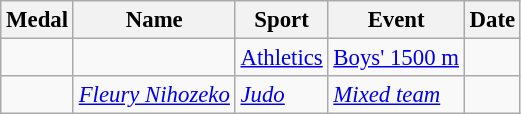<table class="wikitable"  style="font-size: 95%;">
<tr>
<th>Medal</th>
<th>Name</th>
<th>Sport</th>
<th>Event</th>
<th>Date</th>
</tr>
<tr>
<td></td>
<td></td>
<td><a href='#'>Athletics</a></td>
<td><a href='#'>Boys' 1500 m</a></td>
<td></td>
</tr>
<tr>
<td><em></em></td>
<td><em><a href='#'>Fleury Nihozeko</a></em></td>
<td><em><a href='#'>Judo</a></em></td>
<td><em><a href='#'>Mixed team</a></em></td>
<td><em></em></td>
</tr>
</table>
